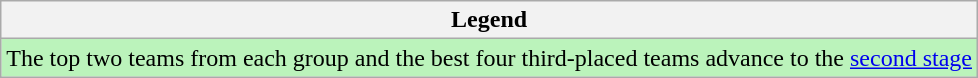<table class="wikitable">
<tr>
<th>Legend</th>
</tr>
<tr bgcolor=#BBF3BB>
<td>The top two teams from each group and the best four third-placed teams advance to the <a href='#'>second stage</a></td>
</tr>
</table>
